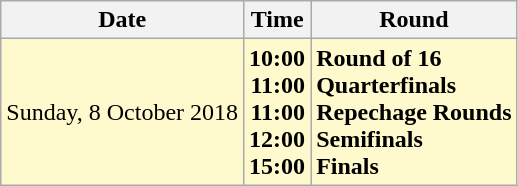<table class="wikitable">
<tr>
<th>Date</th>
<th>Time</th>
<th>Round</th>
</tr>
<tr>
<td style="background:lemonchiffon">Sunday, 8 October 2018</td>
<td style="background:lemonchiffon" align="right"><strong>10:00<br>11:00<br>11:00<br>12:00<br>15:00</strong></td>
<td style="background:lemonchiffon"><strong>Round of 16<br>Quarterfinals<br>Repechage Rounds<br>Semifinals<br>Finals</strong></td>
</tr>
</table>
